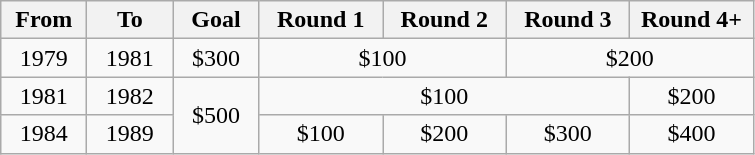<table class="wikitable" style="text-align: center; margin-right:0">
<tr>
<th style="width:50px;">From</th>
<th style="width:50px;">To</th>
<th style="width:50px;">Goal</th>
<th style="width:75px;">Round 1</th>
<th style="width:75px;">Round 2</th>
<th style="width:75px;">Round 3</th>
<th style="width:75px;">Round 4+</th>
</tr>
<tr>
<td>1979</td>
<td>1981</td>
<td>$300</td>
<td colspan="2" style="text-align:center;">$100</td>
<td colspan="2" style="text-align:center;">$200</td>
</tr>
<tr>
<td>1981</td>
<td>1982</td>
<td rowspan="2">$500</td>
<td colspan="3" style="text-align:center;">$100</td>
<td>$200</td>
</tr>
<tr>
<td>1984</td>
<td>1989</td>
<td>$100</td>
<td>$200</td>
<td>$300</td>
<td>$400</td>
</tr>
</table>
